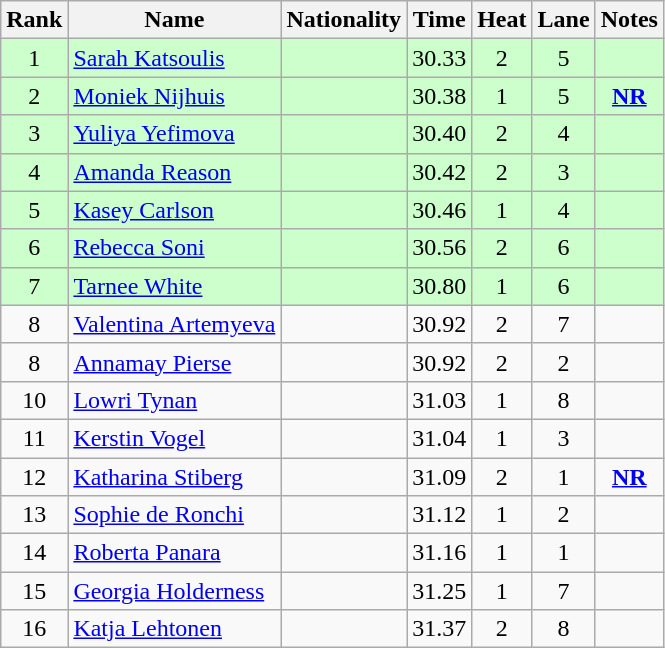<table class="wikitable sortable" style="text-align:center">
<tr>
<th>Rank</th>
<th>Name</th>
<th>Nationality</th>
<th>Time</th>
<th>Heat</th>
<th>Lane</th>
<th>Notes</th>
</tr>
<tr bgcolor=ccffcc>
<td>1</td>
<td align=left><a href='#'>Sarah Katsoulis</a></td>
<td align=left></td>
<td>30.33</td>
<td>2</td>
<td>5</td>
<td></td>
</tr>
<tr bgcolor=ccffcc>
<td>2</td>
<td align=left><a href='#'>Moniek Nijhuis</a></td>
<td align=left></td>
<td>30.38</td>
<td>1</td>
<td>5</td>
<td><strong><a href='#'>NR</a></strong></td>
</tr>
<tr bgcolor=ccffcc>
<td>3</td>
<td align=left><a href='#'>Yuliya Yefimova</a></td>
<td align=left></td>
<td>30.40</td>
<td>2</td>
<td>4</td>
<td></td>
</tr>
<tr bgcolor=ccffcc>
<td>4</td>
<td align=left><a href='#'>Amanda Reason</a></td>
<td align=left></td>
<td>30.42</td>
<td>2</td>
<td>3</td>
<td></td>
</tr>
<tr bgcolor=ccffcc>
<td>5</td>
<td align=left><a href='#'>Kasey Carlson</a></td>
<td align=left></td>
<td>30.46</td>
<td>1</td>
<td>4</td>
<td></td>
</tr>
<tr bgcolor=ccffcc>
<td>6</td>
<td align=left><a href='#'>Rebecca Soni</a></td>
<td align=left></td>
<td>30.56</td>
<td>2</td>
<td>6</td>
<td></td>
</tr>
<tr bgcolor=ccffcc>
<td>7</td>
<td align=left><a href='#'>Tarnee White</a></td>
<td align=left></td>
<td>30.80</td>
<td>1</td>
<td>6</td>
<td></td>
</tr>
<tr>
<td>8</td>
<td align=left><a href='#'>Valentina Artemyeva</a></td>
<td align=left></td>
<td>30.92</td>
<td>2</td>
<td>7</td>
<td></td>
</tr>
<tr>
<td>8</td>
<td align=left><a href='#'>Annamay Pierse</a></td>
<td align=left></td>
<td>30.92</td>
<td>2</td>
<td>2</td>
<td></td>
</tr>
<tr>
<td>10</td>
<td align=left><a href='#'>Lowri Tynan</a></td>
<td align=left></td>
<td>31.03</td>
<td>1</td>
<td>8</td>
<td></td>
</tr>
<tr>
<td>11</td>
<td align=left><a href='#'>Kerstin Vogel</a></td>
<td align=left></td>
<td>31.04</td>
<td>1</td>
<td>3</td>
<td></td>
</tr>
<tr>
<td>12</td>
<td align=left><a href='#'>Katharina Stiberg</a></td>
<td align=left></td>
<td>31.09</td>
<td>2</td>
<td>1</td>
<td><strong><a href='#'>NR</a></strong></td>
</tr>
<tr>
<td>13</td>
<td align=left><a href='#'>Sophie de Ronchi</a></td>
<td align=left></td>
<td>31.12</td>
<td>1</td>
<td>2</td>
<td></td>
</tr>
<tr>
<td>14</td>
<td align=left><a href='#'>Roberta Panara</a></td>
<td align=left></td>
<td>31.16</td>
<td>1</td>
<td>1</td>
<td></td>
</tr>
<tr>
<td>15</td>
<td align=left><a href='#'>Georgia Holderness</a></td>
<td align=left></td>
<td>31.25</td>
<td>1</td>
<td>7</td>
<td></td>
</tr>
<tr>
<td>16</td>
<td align=left><a href='#'>Katja Lehtonen</a></td>
<td align=left></td>
<td>31.37</td>
<td>2</td>
<td>8</td>
<td></td>
</tr>
</table>
